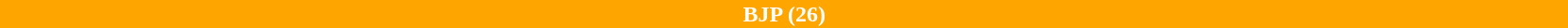<table style="width:88%; text-align:center;">
<tr style="color:white;">
<td style="background:orange; width:100%%;"><strong>BJP (26)</strong></td>
</tr>
<tr>
</tr>
</table>
